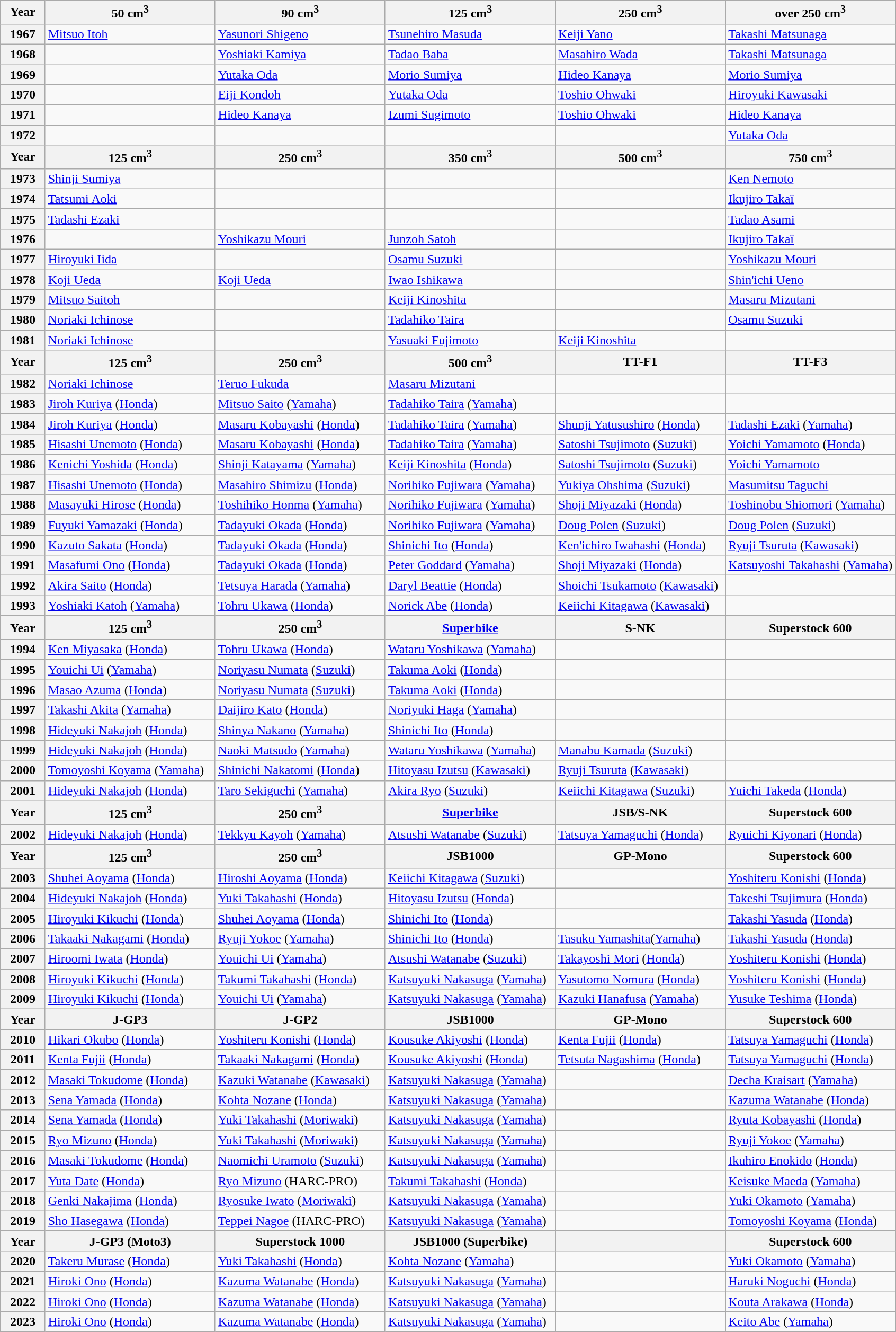<table class="wikitable">
<tr class="">
<th width=5%>Year</th>
<th width=19%>50 cm<sup>3</sup></th>
<th width=19%>90 cm<sup>3</sup></th>
<th width=19%>125 cm<sup>3</sup></th>
<th width=19%>250 cm<sup>3</sup></th>
<th width=19%>over 250 cm<sup>3</sup></th>
</tr>
<tr>
<th>1967</th>
<td><a href='#'>Mitsuo Itoh</a></td>
<td><a href='#'>Yasunori Shigeno</a></td>
<td><a href='#'>Tsunehiro Masuda</a></td>
<td><a href='#'>Keiji Yano</a></td>
<td><a href='#'>Takashi Matsunaga</a></td>
</tr>
<tr>
<th>1968</th>
<td></td>
<td><a href='#'>Yoshiaki Kamiya</a></td>
<td><a href='#'>Tadao Baba</a></td>
<td><a href='#'>Masahiro Wada</a></td>
<td><a href='#'>Takashi Matsunaga</a></td>
</tr>
<tr>
<th>1969</th>
<td></td>
<td><a href='#'>Yutaka Oda</a></td>
<td><a href='#'>Morio Sumiya</a></td>
<td><a href='#'>Hideo Kanaya</a></td>
<td><a href='#'>Morio Sumiya</a></td>
</tr>
<tr>
<th>1970</th>
<td></td>
<td><a href='#'>Eiji Kondoh</a></td>
<td><a href='#'>Yutaka Oda</a></td>
<td><a href='#'>Toshio Ohwaki</a></td>
<td><a href='#'>Hiroyuki Kawasaki</a></td>
</tr>
<tr>
<th>1971</th>
<td></td>
<td><a href='#'>Hideo Kanaya</a></td>
<td><a href='#'>Izumi Sugimoto</a></td>
<td><a href='#'>Toshio Ohwaki</a></td>
<td><a href='#'>Hideo Kanaya</a></td>
</tr>
<tr>
<th>1972</th>
<td></td>
<td></td>
<td></td>
<td></td>
<td><a href='#'>Yutaka Oda</a></td>
</tr>
<tr class="">
<th width=5%>Year</th>
<th width=19%>125 cm<sup>3</sup></th>
<th width=19%>250 cm<sup>3</sup></th>
<th width=19%>350 cm<sup>3</sup></th>
<th width=19%>500 cm<sup>3</sup></th>
<th width=19%>750 cm<sup>3</sup></th>
</tr>
<tr>
<th>1973</th>
<td><a href='#'>Shinji Sumiya</a></td>
<td></td>
<td></td>
<td></td>
<td><a href='#'>Ken Nemoto</a></td>
</tr>
<tr>
<th>1974</th>
<td><a href='#'>Tatsumi Aoki</a></td>
<td></td>
<td></td>
<td></td>
<td><a href='#'>Ikujiro Takaï</a></td>
</tr>
<tr>
<th>1975</th>
<td><a href='#'>Tadashi Ezaki</a></td>
<td></td>
<td></td>
<td></td>
<td><a href='#'>Tadao Asami</a></td>
</tr>
<tr .>
<th>1976</th>
<td></td>
<td><a href='#'>Yoshikazu Mouri</a></td>
<td><a href='#'>Junzoh Satoh</a></td>
<td></td>
<td><a href='#'>Ikujiro Takaï</a></td>
</tr>
<tr>
<th>1977</th>
<td><a href='#'>Hiroyuki Iida</a></td>
<td></td>
<td><a href='#'>Osamu Suzuki</a></td>
<td></td>
<td><a href='#'>Yoshikazu Mouri</a></td>
</tr>
<tr>
<th>1978</th>
<td><a href='#'>Koji Ueda</a></td>
<td><a href='#'>Koji Ueda</a></td>
<td><a href='#'>Iwao Ishikawa</a></td>
<td></td>
<td><a href='#'>Shin'ichi Ueno</a></td>
</tr>
<tr>
<th>1979</th>
<td><a href='#'>Mitsuo Saitoh</a></td>
<td></td>
<td><a href='#'>Keiji Kinoshita</a></td>
<td></td>
<td><a href='#'>Masaru Mizutani</a></td>
</tr>
<tr>
<th>1980</th>
<td><a href='#'>Noriaki Ichinose</a></td>
<td></td>
<td><a href='#'>Tadahiko Taira</a></td>
<td></td>
<td><a href='#'>Osamu Suzuki</a></td>
</tr>
<tr>
<th>1981</th>
<td><a href='#'>Noriaki Ichinose</a></td>
<td></td>
<td><a href='#'>Yasuaki Fujimoto</a></td>
<td><a href='#'>Keiji Kinoshita</a></td>
<td></td>
</tr>
<tr class="">
<th>Year</th>
<th>125 cm<sup>3</sup></th>
<th>250 cm<sup>3</sup></th>
<th>500 cm<sup>3</sup></th>
<th>TT-F1</th>
<th>TT-F3</th>
</tr>
<tr>
<th>1982</th>
<td><a href='#'>Noriaki Ichinose</a></td>
<td><a href='#'>Teruo Fukuda</a></td>
<td><a href='#'>Masaru Mizutani</a></td>
<td></td>
<td></td>
</tr>
<tr>
<th>1983</th>
<td><a href='#'>Jiroh Kuriya</a> (<a href='#'>Honda</a>)</td>
<td><a href='#'>Mitsuo Saito</a> (<a href='#'>Yamaha</a>)</td>
<td><a href='#'>Tadahiko Taira</a> (<a href='#'>Yamaha</a>)</td>
<td></td>
<td></td>
</tr>
<tr>
<th>1984</th>
<td><a href='#'>Jiroh Kuriya</a> (<a href='#'>Honda</a>)</td>
<td><a href='#'>Masaru Kobayashi</a> (<a href='#'>Honda</a>)</td>
<td><a href='#'>Tadahiko Taira</a> (<a href='#'>Yamaha</a>)</td>
<td><a href='#'>Shunji Yatusushiro</a> (<a href='#'>Honda</a>)</td>
<td><a href='#'>Tadashi Ezaki</a> (<a href='#'>Yamaha</a>)</td>
</tr>
<tr>
<th>1985</th>
<td><a href='#'>Hisashi Unemoto</a> (<a href='#'>Honda</a>)</td>
<td><a href='#'>Masaru Kobayashi</a> (<a href='#'>Honda</a>)</td>
<td><a href='#'>Tadahiko Taira</a> (<a href='#'>Yamaha</a>)</td>
<td><a href='#'>Satoshi Tsujimoto</a> (<a href='#'>Suzuki</a>)</td>
<td><a href='#'>Yoichi Yamamoto</a> (<a href='#'>Honda</a>)</td>
</tr>
<tr>
<th>1986</th>
<td><a href='#'>Kenichi Yoshida</a> (<a href='#'>Honda</a>)</td>
<td><a href='#'>Shinji Katayama</a> (<a href='#'>Yamaha</a>)</td>
<td><a href='#'>Keiji Kinoshita</a> (<a href='#'>Honda</a>)</td>
<td><a href='#'>Satoshi Tsujimoto</a> (<a href='#'>Suzuki</a>)</td>
<td><a href='#'>Yoichi Yamamoto</a></td>
</tr>
<tr>
<th>1987</th>
<td><a href='#'>Hisashi Unemoto</a> (<a href='#'>Honda</a>)</td>
<td><a href='#'>Masahiro Shimizu</a> (<a href='#'>Honda</a>)</td>
<td><a href='#'>Norihiko Fujiwara</a> (<a href='#'>Yamaha</a>)</td>
<td><a href='#'>Yukiya Ohshima</a> (<a href='#'>Suzuki</a>)</td>
<td><a href='#'>Masumitsu Taguchi</a></td>
</tr>
<tr>
<th>1988</th>
<td><a href='#'>Masayuki Hirose</a> (<a href='#'>Honda</a>)</td>
<td><a href='#'>Toshihiko Honma</a> (<a href='#'>Yamaha</a>)</td>
<td><a href='#'>Norihiko Fujiwara</a> (<a href='#'>Yamaha</a>)</td>
<td><a href='#'>Shoji Miyazaki</a> (<a href='#'>Honda</a>)</td>
<td><a href='#'>Toshinobu Shiomori</a> (<a href='#'>Yamaha</a>)</td>
</tr>
<tr>
<th>1989</th>
<td><a href='#'>Fuyuki Yamazaki</a> (<a href='#'>Honda</a>)</td>
<td><a href='#'>Tadayuki Okada</a> (<a href='#'>Honda</a>)</td>
<td><a href='#'>Norihiko Fujiwara</a> (<a href='#'>Yamaha</a>)</td>
<td> <a href='#'>Doug Polen</a> (<a href='#'>Suzuki</a>)</td>
<td> <a href='#'>Doug Polen</a> (<a href='#'>Suzuki</a>)</td>
</tr>
<tr>
<th>1990</th>
<td><a href='#'>Kazuto Sakata</a> (<a href='#'>Honda</a>)</td>
<td><a href='#'>Tadayuki Okada</a> (<a href='#'>Honda</a>)</td>
<td><a href='#'>Shinichi Ito</a> (<a href='#'>Honda</a>)</td>
<td><a href='#'>Ken'ichiro Iwahashi</a> (<a href='#'>Honda</a>)</td>
<td><a href='#'>Ryuji Tsuruta</a> (<a href='#'>Kawasaki</a>)</td>
</tr>
<tr>
<th>1991</th>
<td><a href='#'>Masafumi Ono</a> (<a href='#'>Honda</a>)</td>
<td><a href='#'>Tadayuki Okada</a> (<a href='#'>Honda</a>)</td>
<td> <a href='#'>Peter Goddard</a> (<a href='#'>Yamaha</a>)</td>
<td><a href='#'>Shoji Miyazaki</a> (<a href='#'>Honda</a>)</td>
<td nowrap><a href='#'>Katsuyoshi Takahashi</a> (<a href='#'>Yamaha</a>)</td>
</tr>
<tr>
<th>1992</th>
<td><a href='#'>Akira Saito</a> (<a href='#'>Honda</a>)</td>
<td><a href='#'>Tetsuya Harada</a> (<a href='#'>Yamaha</a>)</td>
<td> <a href='#'>Daryl Beattie</a> (<a href='#'>Honda</a>)</td>
<td nowrap><a href='#'>Shoichi Tsukamoto</a> (<a href='#'>Kawasaki</a>)</td>
<td></td>
</tr>
<tr>
<th>1993</th>
<td><a href='#'>Yoshiaki Katoh</a> (<a href='#'>Yamaha</a>)</td>
<td><a href='#'>Tohru Ukawa</a> (<a href='#'>Honda</a>)</td>
<td><a href='#'>Norick Abe</a> (<a href='#'>Honda</a>)</td>
<td><a href='#'>Keiichi Kitagawa</a> (<a href='#'>Kawasaki</a>)</td>
<td></td>
</tr>
<tr class="">
<th>Year</th>
<th>125 cm<sup>3</sup></th>
<th>250 cm<sup>3</sup></th>
<th><a href='#'>Superbike</a></th>
<th>S-NK</th>
<th>Superstock 600</th>
</tr>
<tr>
<th>1994</th>
<td><a href='#'>Ken Miyasaka</a> (<a href='#'>Honda</a>)</td>
<td><a href='#'>Tohru Ukawa</a> (<a href='#'>Honda</a>)</td>
<td><a href='#'>Wataru Yoshikawa</a> (<a href='#'>Yamaha</a>)</td>
<td></td>
<td></td>
</tr>
<tr>
<th>1995</th>
<td><a href='#'>Youichi Ui</a> (<a href='#'>Yamaha</a>)</td>
<td><a href='#'>Noriyasu Numata</a> (<a href='#'>Suzuki</a>)</td>
<td><a href='#'>Takuma Aoki</a> (<a href='#'>Honda</a>)</td>
<td></td>
<td></td>
</tr>
<tr>
<th>1996</th>
<td><a href='#'>Masao Azuma</a> (<a href='#'>Honda</a>)</td>
<td><a href='#'>Noriyasu Numata</a> (<a href='#'>Suzuki</a>)</td>
<td><a href='#'>Takuma Aoki</a> (<a href='#'>Honda</a>)</td>
<td></td>
<td></td>
</tr>
<tr>
<th>1997</th>
<td><a href='#'>Takashi Akita</a> (<a href='#'>Yamaha</a>)</td>
<td><a href='#'>Daijiro Kato</a> (<a href='#'>Honda</a>)</td>
<td><a href='#'>Noriyuki Haga</a> (<a href='#'>Yamaha</a>)</td>
<td></td>
<td></td>
</tr>
<tr>
<th>1998</th>
<td><a href='#'>Hideyuki Nakajoh</a> (<a href='#'>Honda</a>)</td>
<td><a href='#'>Shinya Nakano</a> (<a href='#'>Yamaha</a>)</td>
<td><a href='#'>Shinichi Ito</a> (<a href='#'>Honda</a>)</td>
<td></td>
<td></td>
</tr>
<tr>
<th>1999</th>
<td><a href='#'>Hideyuki Nakajoh</a> (<a href='#'>Honda</a>)</td>
<td><a href='#'>Naoki Matsudo</a> (<a href='#'>Yamaha</a>)</td>
<td><a href='#'>Wataru Yoshikawa</a> (<a href='#'>Yamaha</a>)</td>
<td><a href='#'>Manabu Kamada</a> (<a href='#'>Suzuki</a>)</td>
<td></td>
</tr>
<tr>
<th>2000</th>
<td><a href='#'>Tomoyoshi Koyama</a> (<a href='#'>Yamaha</a>)</td>
<td><a href='#'>Shinichi Nakatomi</a> (<a href='#'>Honda</a>)</td>
<td><a href='#'>Hitoyasu Izutsu</a> (<a href='#'>Kawasaki</a>)</td>
<td><a href='#'>Ryuji Tsuruta</a> (<a href='#'>Kawasaki</a>)</td>
<td></td>
</tr>
<tr>
<th>2001</th>
<td><a href='#'>Hideyuki Nakajoh</a> (<a href='#'>Honda</a>)</td>
<td><a href='#'>Taro Sekiguchi</a> (<a href='#'>Yamaha</a>)</td>
<td><a href='#'>Akira Ryo</a> (<a href='#'>Suzuki</a>)</td>
<td><a href='#'>Keiichi Kitagawa</a> (<a href='#'>Suzuki</a>)</td>
<td><a href='#'>Yuichi Takeda</a> (<a href='#'>Honda</a>)</td>
</tr>
<tr class="">
<th>Year</th>
<th>125 cm<sup>3</sup></th>
<th>250 cm<sup>3</sup></th>
<th><a href='#'>Superbike</a></th>
<th>JSB/S-NK</th>
<th>Superstock 600</th>
</tr>
<tr>
<th>2002</th>
<td><a href='#'>Hideyuki Nakajoh</a> (<a href='#'>Honda</a>)</td>
<td><a href='#'>Tekkyu Kayoh</a> (<a href='#'>Yamaha</a>)</td>
<td><a href='#'>Atsushi Watanabe</a> (<a href='#'>Suzuki</a>)</td>
<td><a href='#'>Tatsuya Yamaguchi</a> (<a href='#'>Honda</a>)</td>
<td><a href='#'>Ryuichi Kiyonari</a> (<a href='#'>Honda</a>)</td>
</tr>
<tr class="">
<th>Year</th>
<th>125 cm<sup>3</sup></th>
<th>250 cm<sup>3</sup></th>
<th>JSB1000</th>
<th>GP-Mono</th>
<th>Superstock 600</th>
</tr>
<tr>
<th>2003</th>
<td><a href='#'>Shuhei Aoyama</a> (<a href='#'>Honda</a>)</td>
<td><a href='#'>Hiroshi Aoyama</a> (<a href='#'>Honda</a>)</td>
<td><a href='#'>Keiichi Kitagawa</a> (<a href='#'>Suzuki</a>)</td>
<td></td>
<td><a href='#'>Yoshiteru Konishi</a> (<a href='#'>Honda</a>)</td>
</tr>
<tr>
<th>2004</th>
<td><a href='#'>Hideyuki Nakajoh</a> (<a href='#'>Honda</a>)</td>
<td><a href='#'>Yuki Takahashi</a> (<a href='#'>Honda</a>)</td>
<td><a href='#'>Hitoyasu Izutsu</a> (<a href='#'>Honda</a>)</td>
<td></td>
<td><a href='#'>Takeshi Tsujimura</a> (<a href='#'>Honda</a>)</td>
</tr>
<tr>
<th>2005</th>
<td><a href='#'>Hiroyuki Kikuchi</a> (<a href='#'>Honda</a>)</td>
<td><a href='#'>Shuhei Aoyama</a> (<a href='#'>Honda</a>)</td>
<td><a href='#'>Shinichi Ito</a> (<a href='#'>Honda</a>)</td>
<td></td>
<td><a href='#'>Takashi Yasuda</a> (<a href='#'>Honda</a>)</td>
</tr>
<tr>
<th>2006</th>
<td><a href='#'>Takaaki Nakagami</a> (<a href='#'>Honda</a>)</td>
<td><a href='#'>Ryuji Yokoe</a> (<a href='#'>Yamaha</a>)</td>
<td><a href='#'>Shinichi Ito</a> (<a href='#'>Honda</a>)</td>
<td><a href='#'>Tasuku Yamashita</a>(<a href='#'>Yamaha</a>)</td>
<td><a href='#'>Takashi Yasuda</a> (<a href='#'>Honda</a>)</td>
</tr>
<tr>
<th>2007</th>
<td><a href='#'>Hiroomi Iwata</a> (<a href='#'>Honda</a>)</td>
<td><a href='#'>Youichi Ui</a> (<a href='#'>Yamaha</a>)</td>
<td><a href='#'>Atsushi Watanabe</a> (<a href='#'>Suzuki</a>)</td>
<td><a href='#'>Takayoshi Mori</a> (<a href='#'>Honda</a>)</td>
<td><a href='#'>Yoshiteru Konishi</a> (<a href='#'>Honda</a>)</td>
</tr>
<tr>
<th>2008</th>
<td><a href='#'>Hiroyuki Kikuchi</a> (<a href='#'>Honda</a>)</td>
<td><a href='#'>Takumi Takahashi</a> (<a href='#'>Honda</a>)</td>
<td nowrap><a href='#'>Katsuyuki Nakasuga</a> (<a href='#'>Yamaha</a>)</td>
<td><a href='#'>Yasutomo Nomura</a> (<a href='#'>Honda</a>)</td>
<td><a href='#'>Yoshiteru Konishi</a> (<a href='#'>Honda</a>)</td>
</tr>
<tr>
<th>2009</th>
<td><a href='#'>Hiroyuki Kikuchi</a> (<a href='#'>Honda</a>)</td>
<td><a href='#'>Youichi Ui</a> (<a href='#'>Yamaha</a>)</td>
<td><a href='#'>Katsuyuki Nakasuga</a> (<a href='#'>Yamaha</a>)</td>
<td><a href='#'>Kazuki Hanafusa</a> (<a href='#'>Yamaha</a>)</td>
<td><a href='#'>Yusuke Teshima</a> (<a href='#'>Honda</a>)</td>
</tr>
<tr class="">
<th>Year</th>
<th>J-GP3</th>
<th>J-GP2</th>
<th>JSB1000</th>
<th>GP-Mono</th>
<th>Superstock 600</th>
</tr>
<tr>
<th>2010</th>
<td><a href='#'>Hikari Okubo</a> (<a href='#'>Honda</a>)</td>
<td><a href='#'>Yoshiteru Konishi</a> (<a href='#'>Honda</a>)</td>
<td><a href='#'>Kousuke Akiyoshi</a> (<a href='#'>Honda</a>)</td>
<td><a href='#'>Kenta Fujii</a> (<a href='#'>Honda</a>)</td>
<td><a href='#'>Tatsuya Yamaguchi</a> (<a href='#'>Honda</a>)</td>
</tr>
<tr>
<th>2011</th>
<td><a href='#'>Kenta Fujii</a> (<a href='#'>Honda</a>)</td>
<td><a href='#'>Takaaki Nakagami</a> (<a href='#'>Honda</a>)</td>
<td><a href='#'>Kousuke Akiyoshi</a> (<a href='#'>Honda</a>)</td>
<td><a href='#'>Tetsuta Nagashima</a> (<a href='#'>Honda</a>)</td>
<td><a href='#'>Tatsuya Yamaguchi</a> (<a href='#'>Honda</a>)</td>
</tr>
<tr>
<th>2012</th>
<td><a href='#'>Masaki Tokudome</a> (<a href='#'>Honda</a>)</td>
<td><a href='#'>Kazuki Watanabe</a> (<a href='#'>Kawasaki</a>)</td>
<td><a href='#'>Katsuyuki Nakasuga</a> (<a href='#'>Yamaha</a>)</td>
<td></td>
<td> <a href='#'>Decha Kraisart</a> (<a href='#'>Yamaha</a>)</td>
</tr>
<tr>
<th>2013</th>
<td><a href='#'>Sena Yamada</a> (<a href='#'>Honda</a>)</td>
<td><a href='#'>Kohta Nozane</a> (<a href='#'>Honda</a>)</td>
<td><a href='#'>Katsuyuki Nakasuga</a> (<a href='#'>Yamaha</a>)</td>
<td></td>
<td><a href='#'>Kazuma Watanabe</a> (<a href='#'>Honda</a>)</td>
</tr>
<tr>
<th>2014</th>
<td><a href='#'>Sena Yamada</a> (<a href='#'>Honda</a>)</td>
<td><a href='#'>Yuki Takahashi</a> (<a href='#'>Moriwaki</a>)</td>
<td><a href='#'>Katsuyuki Nakasuga</a> (<a href='#'>Yamaha</a>)</td>
<td></td>
<td><a href='#'>Ryuta Kobayashi</a> (<a href='#'>Honda</a>)</td>
</tr>
<tr>
<th>2015</th>
<td><a href='#'>Ryo Mizuno</a> (<a href='#'>Honda</a>)</td>
<td><a href='#'>Yuki Takahashi</a> (<a href='#'>Moriwaki</a>)</td>
<td><a href='#'>Katsuyuki Nakasuga</a> (<a href='#'>Yamaha</a>)</td>
<td></td>
<td><a href='#'>Ryuji Yokoe</a> (<a href='#'>Yamaha</a>)</td>
</tr>
<tr>
<th>2016</th>
<td><a href='#'>Masaki Tokudome</a> (<a href='#'>Honda</a>)</td>
<td><a href='#'>Naomichi Uramoto</a> (<a href='#'>Suzuki</a>)</td>
<td><a href='#'>Katsuyuki Nakasuga</a> (<a href='#'>Yamaha</a>)</td>
<td></td>
<td><a href='#'>Ikuhiro Enokido</a> (<a href='#'>Honda</a>)</td>
</tr>
<tr>
<th>2017</th>
<td><a href='#'>Yuta Date</a> (<a href='#'>Honda</a>)</td>
<td><a href='#'>Ryo Mizuno</a> (HARC-PRO)</td>
<td><a href='#'>Takumi Takahashi</a> (<a href='#'>Honda</a>)</td>
<td></td>
<td><a href='#'>Keisuke Maeda</a> (<a href='#'>Yamaha</a>)</td>
</tr>
<tr>
<th>2018</th>
<td><a href='#'>Genki Nakajima</a> (<a href='#'>Honda</a>)</td>
<td><a href='#'>Ryosuke Iwato</a> (<a href='#'>Moriwaki</a>)</td>
<td><a href='#'>Katsuyuki Nakasuga</a> (<a href='#'>Yamaha</a>)</td>
<td></td>
<td><a href='#'>Yuki Okamoto</a> (<a href='#'>Yamaha</a>)</td>
</tr>
<tr>
<th>2019</th>
<td><a href='#'>Sho Hasegawa</a> (<a href='#'>Honda</a>)</td>
<td><a href='#'>Teppei Nagoe</a> (HARC-PRO)</td>
<td><a href='#'>Katsuyuki Nakasuga</a> (<a href='#'>Yamaha</a>)</td>
<td></td>
<td><a href='#'>Tomoyoshi Koyama</a> (<a href='#'>Honda</a>)</td>
</tr>
<tr class="">
<th>Year</th>
<th>J-GP3 (Moto3)</th>
<th>Superstock 1000</th>
<th>JSB1000 (Superbike)</th>
<th></th>
<th>Superstock 600</th>
</tr>
<tr>
<th>2020</th>
<td><a href='#'>Takeru Murase</a> (<a href='#'>Honda</a>)</td>
<td><a href='#'>Yuki Takahashi</a> (<a href='#'>Honda</a>)</td>
<td><a href='#'>Kohta Nozane</a> (<a href='#'>Yamaha</a>)</td>
<td></td>
<td><a href='#'>Yuki Okamoto</a> (<a href='#'>Yamaha</a>)</td>
</tr>
<tr>
<th>2021</th>
<td><a href='#'>Hiroki Ono</a> (<a href='#'>Honda</a>)</td>
<td><a href='#'>Kazuma Watanabe</a> (<a href='#'>Honda</a>)</td>
<td><a href='#'>Katsuyuki Nakasuga</a> (<a href='#'>Yamaha</a>)</td>
<td></td>
<td><a href='#'>Haruki Noguchi</a> (<a href='#'>Honda</a>)</td>
</tr>
<tr>
<th>2022</th>
<td><a href='#'>Hiroki Ono</a> (<a href='#'>Honda</a>)</td>
<td><a href='#'>Kazuma Watanabe</a> (<a href='#'>Honda</a>)</td>
<td><a href='#'>Katsuyuki Nakasuga</a> (<a href='#'>Yamaha</a>)</td>
<td></td>
<td><a href='#'>Kouta Arakawa</a> (<a href='#'>Honda</a>)</td>
</tr>
<tr>
<th>2023</th>
<td><a href='#'>Hiroki Ono</a> (<a href='#'>Honda</a>)</td>
<td><a href='#'>Kazuma Watanabe</a> (<a href='#'>Honda</a>)</td>
<td><a href='#'>Katsuyuki Nakasuga</a> (<a href='#'>Yamaha</a>)</td>
<td></td>
<td><a href='#'>Keito Abe</a> (<a href='#'>Yamaha</a>)</td>
</tr>
</table>
